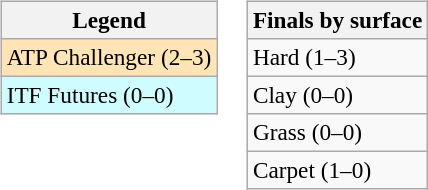<table>
<tr valign=top>
<td><br><table class=wikitable style=font-size:97%>
<tr>
<th>Legend</th>
</tr>
<tr bgcolor=moccasin>
<td>ATP Challenger (2–3)</td>
</tr>
<tr bgcolor=cffcff>
<td>ITF Futures (0–0)</td>
</tr>
</table>
</td>
<td><br><table class=wikitable style=font-size:97%>
<tr>
<th>Finals by surface</th>
</tr>
<tr>
<td>Hard (1–3)</td>
</tr>
<tr>
<td>Clay (0–0)</td>
</tr>
<tr>
<td>Grass (0–0)</td>
</tr>
<tr>
<td>Carpet (1–0)</td>
</tr>
</table>
</td>
</tr>
</table>
